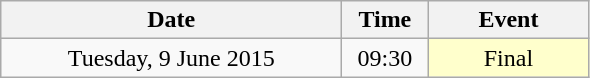<table class = "wikitable" style="text-align:center;">
<tr>
<th width=220>Date</th>
<th width=50>Time</th>
<th width=100>Event</th>
</tr>
<tr>
<td>Tuesday, 9 June 2015</td>
<td>09:30</td>
<td bgcolor=ffffcc>Final</td>
</tr>
</table>
